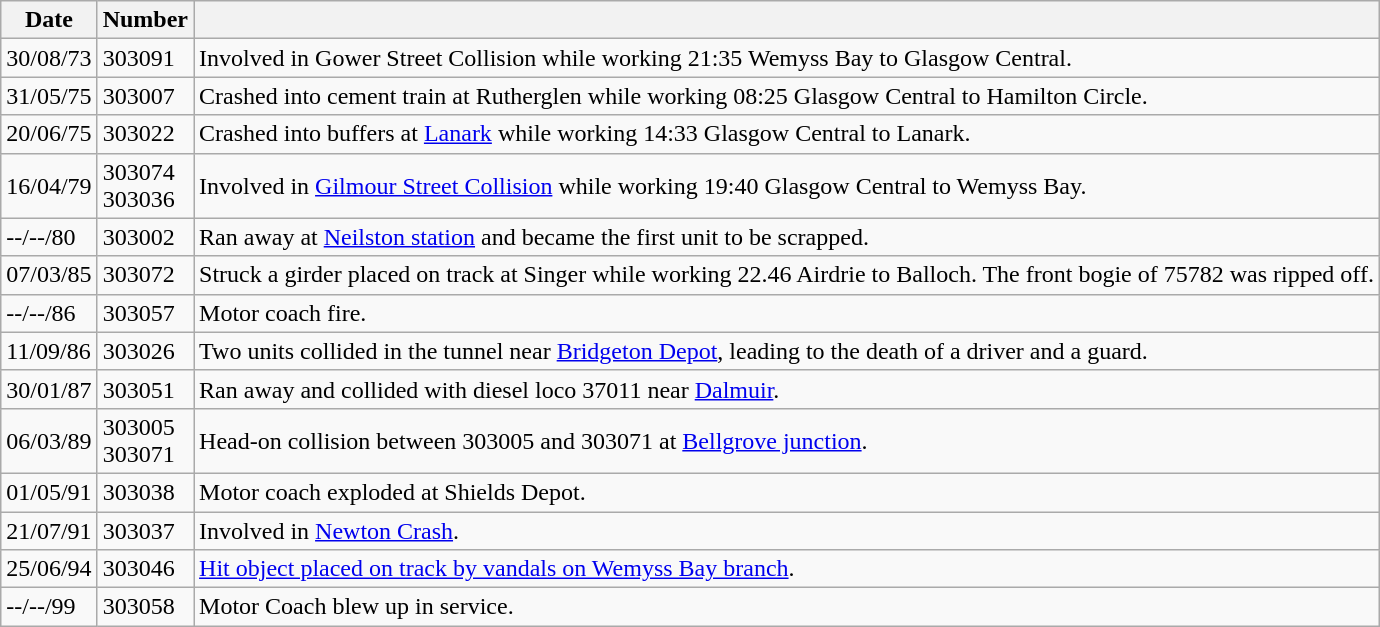<table class="wikitable">
<tr>
<th>Date</th>
<th>Number</th>
<th></th>
</tr>
<tr>
<td>30/08/73</td>
<td>303091</td>
<td>Involved in Gower Street Collision while working 21:35 Wemyss Bay to Glasgow Central.</td>
</tr>
<tr>
<td>31/05/75</td>
<td>303007</td>
<td>Crashed into cement train at Rutherglen while working 08:25 Glasgow Central to Hamilton Circle.</td>
</tr>
<tr>
<td>20/06/75</td>
<td>303022</td>
<td>Crashed into buffers at <a href='#'>Lanark</a> while working 14:33 Glasgow Central to Lanark.</td>
</tr>
<tr>
<td>16/04/79</td>
<td>303074<br>303036</td>
<td>Involved in <a href='#'>Gilmour Street Collision</a> while working 19:40 Glasgow Central to Wemyss Bay.</td>
</tr>
<tr>
<td>--/--/80</td>
<td>303002</td>
<td>Ran away at <a href='#'>Neilston station</a> and became the first unit to be scrapped.</td>
</tr>
<tr>
<td>07/03/85</td>
<td>303072</td>
<td>Struck a girder placed on track at Singer while working 22.46 Airdrie to Balloch.  The front bogie of 75782 was ripped off.</td>
</tr>
<tr>
<td>--/--/86</td>
<td>303057</td>
<td>Motor coach fire.</td>
</tr>
<tr>
<td>11/09/86</td>
<td>303026</td>
<td>Two units collided in the tunnel near <a href='#'>Bridgeton Depot</a>, leading to the death of a driver and a guard.</td>
</tr>
<tr>
<td>30/01/87</td>
<td>303051</td>
<td>Ran away and collided with diesel loco 37011 near <a href='#'>Dalmuir</a>.</td>
</tr>
<tr>
<td>06/03/89</td>
<td>303005<br>303071</td>
<td>Head-on collision between 303005 and 303071 at <a href='#'>Bellgrove junction</a>.</td>
</tr>
<tr>
<td>01/05/91</td>
<td>303038</td>
<td>Motor coach exploded at Shields Depot.</td>
</tr>
<tr>
<td>21/07/91</td>
<td>303037</td>
<td>Involved in <a href='#'>Newton Crash</a>.</td>
</tr>
<tr>
<td>25/06/94</td>
<td>303046</td>
<td><a href='#'>Hit object placed on track by vandals on Wemyss Bay branch</a>.</td>
</tr>
<tr>
<td>--/--/99</td>
<td>303058</td>
<td>Motor Coach blew up in service.</td>
</tr>
</table>
